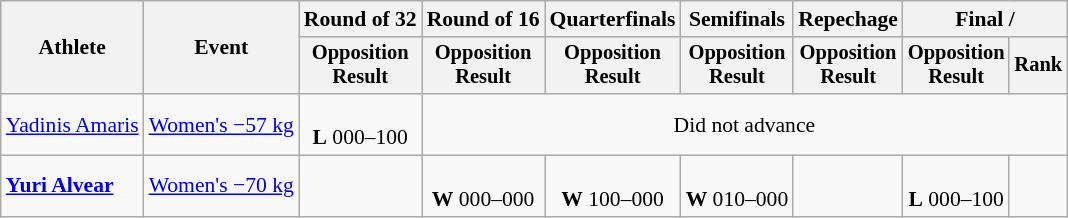<table class="wikitable" style="font-size:90%">
<tr>
<th rowspan="2">Athlete</th>
<th rowspan="2">Event</th>
<th>Round of 32</th>
<th>Round of 16</th>
<th>Quarterfinals</th>
<th>Semifinals</th>
<th>Repechage</th>
<th colspan=2>Final / </th>
</tr>
<tr style="font-size:95%">
<th>Opposition<br>Result</th>
<th>Opposition<br>Result</th>
<th>Opposition<br>Result</th>
<th>Opposition<br>Result</th>
<th>Opposition<br>Result</th>
<th>Opposition<br>Result</th>
<th>Rank</th>
</tr>
<tr align=center>
<td align=left><a href='#'>Yadinis Amaris</a></td>
<td align=left><a href='#'>Women's −57 kg</a></td>
<td><br><strong>L</strong> 000–100</td>
<td colspan=6>Did not advance</td>
</tr>
<tr align=center>
<td align=left><strong><a href='#'>Yuri Alvear</a></strong></td>
<td align=left><a href='#'>Women's −70 kg</a></td>
<td></td>
<td><br><strong>W</strong> 000–000 </td>
<td><br><strong>W</strong> 100–000</td>
<td><br><strong>W</strong> 010–000</td>
<td></td>
<td><br><strong>L</strong> 000–100</td>
<td></td>
</tr>
</table>
